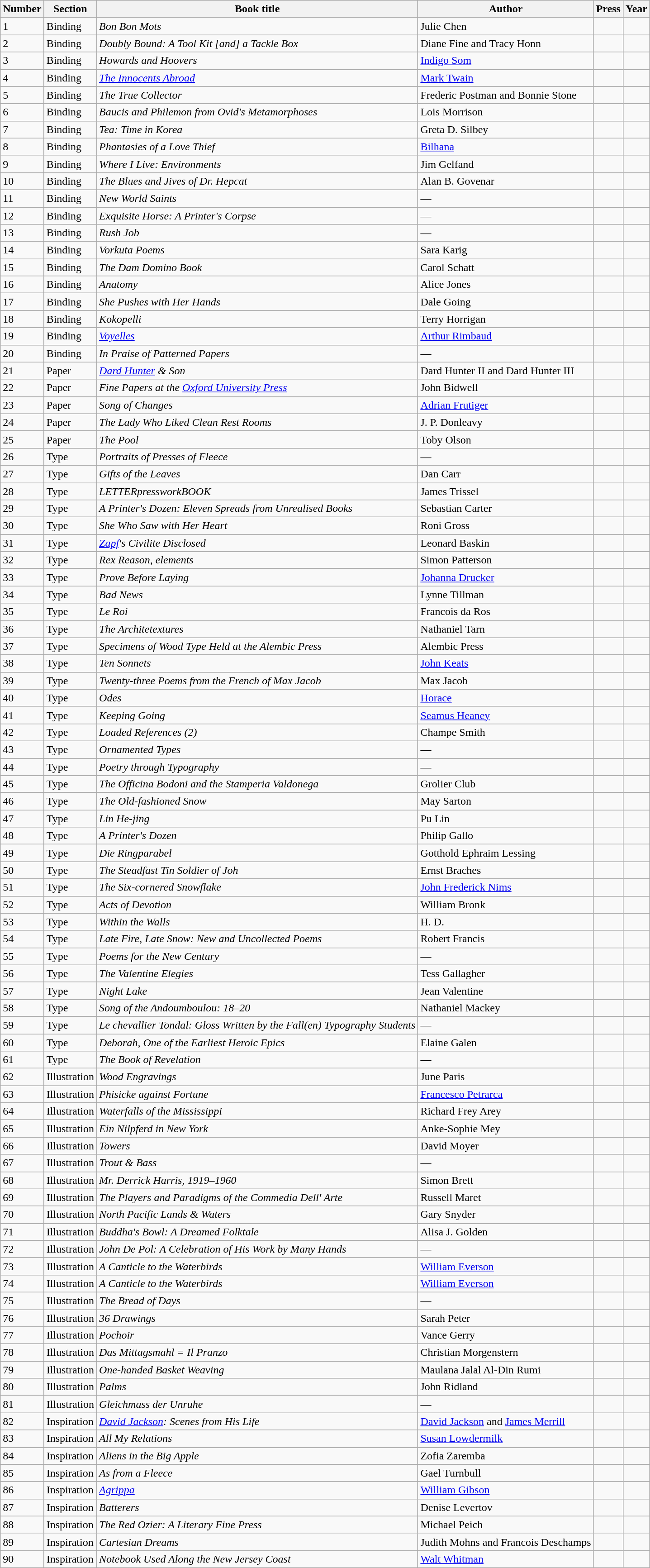<table class="wikitable sortable">
<tr>
<th>Number</th>
<th>Section</th>
<th>Book title</th>
<th>Author</th>
<th>Press</th>
<th>Year</th>
</tr>
<tr>
<td>1</td>
<td>Binding</td>
<td><em>Bon Bon Mots</em></td>
<td>Julie Chen</td>
<td></td>
<td></td>
</tr>
<tr>
<td>2</td>
<td>Binding</td>
<td><em>Doubly Bound: A Tool Kit [and] a Tackle Box</em></td>
<td>Diane Fine and Tracy Honn</td>
<td></td>
<td></td>
</tr>
<tr>
<td>3</td>
<td>Binding</td>
<td><em>Howards and Hoovers</em></td>
<td><a href='#'>Indigo Som</a></td>
<td></td>
<td></td>
</tr>
<tr>
<td>4</td>
<td>Binding</td>
<td><em><a href='#'>The Innocents Abroad</a></em></td>
<td><a href='#'>Mark Twain</a></td>
<td></td>
<td></td>
</tr>
<tr>
<td>5</td>
<td>Binding</td>
<td><em>The True Collector</em></td>
<td>Frederic Postman and Bonnie Stone</td>
<td></td>
<td></td>
</tr>
<tr>
<td>6</td>
<td>Binding</td>
<td><em>Baucis and Philemon from Ovid's Metamorphoses</em></td>
<td>Lois Morrison</td>
<td></td>
<td></td>
</tr>
<tr>
<td>7</td>
<td>Binding</td>
<td><em>Tea: Time in Korea</em></td>
<td>Greta D. Silbey</td>
<td></td>
<td></td>
</tr>
<tr>
<td>8</td>
<td>Binding</td>
<td><em>Phantasies of a Love Thief</em></td>
<td><a href='#'>Bilhana</a></td>
<td></td>
<td></td>
</tr>
<tr>
<td>9</td>
<td>Binding</td>
<td><em>Where I Live: Environments</em></td>
<td>Jim Gelfand</td>
<td></td>
<td></td>
</tr>
<tr>
<td>10</td>
<td>Binding</td>
<td><em>The Blues and Jives of Dr. Hepcat</em></td>
<td>Alan B. Govenar</td>
<td></td>
<td></td>
</tr>
<tr>
<td>11</td>
<td>Binding</td>
<td><em>New World Saints</em></td>
<td>—</td>
<td></td>
<td></td>
</tr>
<tr>
<td>12</td>
<td>Binding</td>
<td><em>Exquisite Horse: A Printer's Corpse</em></td>
<td>—</td>
<td></td>
<td></td>
</tr>
<tr>
<td>13</td>
<td>Binding</td>
<td><em>Rush Job</em></td>
<td>—</td>
<td></td>
<td></td>
</tr>
<tr>
<td>14</td>
<td>Binding</td>
<td><em>Vorkuta Poems</em></td>
<td>Sara Karig</td>
<td></td>
<td></td>
</tr>
<tr>
<td>15</td>
<td>Binding</td>
<td><em>The Dam Domino Book</em></td>
<td>Carol Schatt</td>
<td></td>
<td></td>
</tr>
<tr>
<td>16</td>
<td>Binding</td>
<td><em>Anatomy</em></td>
<td>Alice Jones</td>
<td></td>
<td></td>
</tr>
<tr>
<td>17</td>
<td>Binding</td>
<td><em>She Pushes with Her Hands</em></td>
<td>Dale Going</td>
<td></td>
<td></td>
</tr>
<tr>
<td>18</td>
<td>Binding</td>
<td><em>Kokopelli</em></td>
<td>Terry Horrigan</td>
<td></td>
<td></td>
</tr>
<tr>
<td>19</td>
<td>Binding</td>
<td><em><a href='#'>Voyelles</a></em></td>
<td><a href='#'>Arthur Rimbaud</a></td>
<td></td>
<td></td>
</tr>
<tr>
<td>20</td>
<td>Binding</td>
<td><em>In Praise of Patterned Papers</em></td>
<td>—</td>
<td></td>
<td></td>
</tr>
<tr>
<td>21</td>
<td>Paper</td>
<td><em><a href='#'>Dard Hunter</a> & Son</em></td>
<td>Dard Hunter II and Dard Hunter III</td>
<td></td>
<td></td>
</tr>
<tr>
<td>22</td>
<td>Paper</td>
<td><em>Fine Papers at the <a href='#'>Oxford University Press</a></em></td>
<td>John Bidwell</td>
<td></td>
<td></td>
</tr>
<tr>
<td>23</td>
<td>Paper</td>
<td><em>Song of Changes</em></td>
<td><a href='#'>Adrian Frutiger</a></td>
<td></td>
<td></td>
</tr>
<tr>
<td>24</td>
<td>Paper</td>
<td><em>The Lady Who Liked Clean Rest Rooms</em></td>
<td>J. P. Donleavy</td>
<td></td>
<td></td>
</tr>
<tr>
<td>25</td>
<td>Paper</td>
<td><em>The Pool</em></td>
<td>Toby Olson</td>
<td></td>
<td></td>
</tr>
<tr>
<td>26</td>
<td>Type</td>
<td><em>Portraits of Presses of Fleece</em></td>
<td>—</td>
<td></td>
<td></td>
</tr>
<tr>
<td>27</td>
<td>Type</td>
<td><em>Gifts of the Leaves</em></td>
<td>Dan Carr</td>
<td></td>
<td></td>
</tr>
<tr>
<td>28</td>
<td>Type</td>
<td><em>LETTERpressworkBOOK</em></td>
<td>James Trissel</td>
<td></td>
<td></td>
</tr>
<tr>
<td>29</td>
<td>Type</td>
<td><em>A Printer's Dozen: Eleven Spreads from Unrealised Books</em></td>
<td>Sebastian Carter</td>
<td></td>
<td></td>
</tr>
<tr>
<td>30</td>
<td>Type</td>
<td><em>She Who Saw with Her Heart</em></td>
<td>Roni Gross</td>
<td></td>
<td></td>
</tr>
<tr>
<td>31</td>
<td>Type</td>
<td><em><a href='#'>Zapf</a>'s Civilite Disclosed</em></td>
<td>Leonard Baskin</td>
<td></td>
<td></td>
</tr>
<tr>
<td>32</td>
<td>Type</td>
<td><em>Rex Reason, elements</em></td>
<td>Simon Patterson</td>
<td></td>
<td></td>
</tr>
<tr>
<td>33</td>
<td>Type</td>
<td><em>Prove Before Laying</em></td>
<td><a href='#'>Johanna Drucker</a></td>
<td></td>
<td></td>
</tr>
<tr>
<td>34</td>
<td>Type</td>
<td><em>Bad News</em></td>
<td>Lynne Tillman</td>
<td></td>
<td></td>
</tr>
<tr>
<td>35</td>
<td>Type</td>
<td><em>Le Roi</em></td>
<td>Francois da Ros</td>
<td></td>
<td></td>
</tr>
<tr>
<td>36</td>
<td>Type</td>
<td><em>The Architetextures</em></td>
<td>Nathaniel Tarn</td>
<td></td>
<td></td>
</tr>
<tr>
<td>37</td>
<td>Type</td>
<td><em>Specimens of Wood Type Held at the Alembic Press</em></td>
<td>Alembic Press</td>
<td></td>
<td></td>
</tr>
<tr>
<td>38</td>
<td>Type</td>
<td><em>Ten Sonnets</em></td>
<td><a href='#'>John Keats</a></td>
<td></td>
<td></td>
</tr>
<tr>
<td>39</td>
<td>Type</td>
<td><em>Twenty-three Poems from the French of Max Jacob</em></td>
<td>Max Jacob</td>
<td></td>
<td></td>
</tr>
<tr>
<td>40</td>
<td>Type</td>
<td><em>Odes</em></td>
<td><a href='#'>Horace</a></td>
<td></td>
<td></td>
</tr>
<tr>
<td>41</td>
<td>Type</td>
<td><em>Keeping Going</em></td>
<td><a href='#'>Seamus Heaney</a></td>
<td></td>
<td></td>
</tr>
<tr>
<td>42</td>
<td>Type</td>
<td><em>Loaded References (2)</em></td>
<td>Champe Smith</td>
<td></td>
<td></td>
</tr>
<tr>
<td>43</td>
<td>Type</td>
<td><em>Ornamented Types</em></td>
<td>—</td>
<td></td>
<td></td>
</tr>
<tr>
<td>44</td>
<td>Type</td>
<td><em>Poetry through Typography</em></td>
<td>—</td>
<td></td>
<td></td>
</tr>
<tr>
<td>45</td>
<td>Type</td>
<td><em>The Officina Bodoni and the Stamperia Valdonega</em></td>
<td>Grolier Club</td>
<td></td>
<td></td>
</tr>
<tr>
<td>46</td>
<td>Type</td>
<td><em>The Old-fashioned Snow</em></td>
<td>May Sarton</td>
<td></td>
<td></td>
</tr>
<tr>
<td>47</td>
<td>Type</td>
<td><em>Lin He-jing</em></td>
<td>Pu Lin</td>
<td></td>
<td></td>
</tr>
<tr>
<td>48</td>
<td>Type</td>
<td><em>A Printer's Dozen</em></td>
<td>Philip Gallo</td>
<td></td>
<td></td>
</tr>
<tr>
<td>49</td>
<td>Type</td>
<td><em>Die Ringparabel</em></td>
<td>Gotthold Ephraim Lessing</td>
<td></td>
<td></td>
</tr>
<tr>
<td>50</td>
<td>Type</td>
<td><em>The Steadfast Tin Soldier of Joh</em></td>
<td>Ernst Braches</td>
<td></td>
<td></td>
</tr>
<tr>
<td>51</td>
<td>Type</td>
<td><em>The Six-cornered Snowflake</em></td>
<td><a href='#'>John Frederick Nims</a></td>
<td></td>
<td></td>
</tr>
<tr>
<td>52</td>
<td>Type</td>
<td><em>Acts of Devotion</em></td>
<td>William Bronk</td>
<td></td>
<td></td>
</tr>
<tr>
<td>53</td>
<td>Type</td>
<td><em>Within the Walls</em></td>
<td>H. D.</td>
<td></td>
<td></td>
</tr>
<tr>
<td>54</td>
<td>Type</td>
<td><em>Late Fire, Late Snow: New and Uncollected Poems</em></td>
<td>Robert Francis</td>
<td></td>
<td></td>
</tr>
<tr>
<td>55</td>
<td>Type</td>
<td><em>Poems for the New Century</em></td>
<td>—</td>
<td></td>
<td></td>
</tr>
<tr>
<td>56</td>
<td>Type</td>
<td><em>The Valentine Elegies</em></td>
<td>Tess Gallagher</td>
<td></td>
<td></td>
</tr>
<tr>
<td>57</td>
<td>Type</td>
<td><em>Night Lake</em></td>
<td>Jean Valentine</td>
<td></td>
<td></td>
</tr>
<tr>
<td>58</td>
<td>Type</td>
<td><em>Song of the Andoumboulou: 18–20</em></td>
<td>Nathaniel Mackey</td>
<td></td>
<td></td>
</tr>
<tr>
<td>59</td>
<td>Type</td>
<td><em>Le chevallier Tondal: Gloss Written by the Fall(en) Typography Students</em></td>
<td>—</td>
<td></td>
<td></td>
</tr>
<tr>
<td>60</td>
<td>Type</td>
<td><em>Deborah, One of the Earliest Heroic Epics</em></td>
<td>Elaine Galen</td>
<td></td>
<td></td>
</tr>
<tr>
<td>61</td>
<td>Type</td>
<td><em>The Book of Revelation</em></td>
<td>—</td>
<td></td>
<td></td>
</tr>
<tr>
<td>62</td>
<td>Illustration</td>
<td><em>Wood Engravings</em></td>
<td>June Paris</td>
<td></td>
<td></td>
</tr>
<tr>
<td>63</td>
<td>Illustration</td>
<td><em>Phisicke against Fortune</em></td>
<td><a href='#'>Francesco Petrarca</a></td>
<td></td>
<td></td>
</tr>
<tr>
<td>64</td>
<td>Illustration</td>
<td><em>Waterfalls of the Mississippi</em></td>
<td>Richard Frey Arey</td>
<td></td>
<td></td>
</tr>
<tr>
<td>65</td>
<td>Illustration</td>
<td><em>Ein Nilpferd in New York</em></td>
<td>Anke-Sophie Mey</td>
<td></td>
<td></td>
</tr>
<tr>
<td>66</td>
<td>Illustration</td>
<td><em>Towers</em></td>
<td>David Moyer</td>
<td></td>
<td></td>
</tr>
<tr>
<td>67</td>
<td>Illustration</td>
<td><em>Trout & Bass</em></td>
<td>—</td>
<td></td>
<td></td>
</tr>
<tr>
<td>68</td>
<td>Illustration</td>
<td><em>Mr. Derrick Harris, 1919–1960</em></td>
<td>Simon Brett</td>
<td></td>
<td></td>
</tr>
<tr>
<td>69</td>
<td>Illustration</td>
<td><em>The Players and Paradigms of the Commedia Dell' Arte</em></td>
<td>Russell Maret</td>
<td></td>
<td></td>
</tr>
<tr>
<td>70</td>
<td>Illustration</td>
<td><em>North Pacific Lands & Waters</em></td>
<td>Gary Snyder</td>
<td></td>
<td></td>
</tr>
<tr>
<td>71</td>
<td>Illustration</td>
<td><em>Buddha's Bowl: A Dreamed Folktale</em></td>
<td>Alisa J. Golden</td>
<td></td>
<td></td>
</tr>
<tr>
<td>72</td>
<td>Illustration</td>
<td><em>John De Pol: A Celebration of His Work by Many Hands</em></td>
<td>—</td>
<td></td>
<td></td>
</tr>
<tr>
<td>73</td>
<td>Illustration</td>
<td><em>A Canticle to the Waterbirds</em></td>
<td><a href='#'>William Everson</a></td>
<td></td>
<td></td>
</tr>
<tr>
<td>74</td>
<td>Illustration</td>
<td><em>A Canticle to the Waterbirds</em></td>
<td><a href='#'>William Everson</a></td>
<td></td>
<td></td>
</tr>
<tr>
<td>75</td>
<td>Illustration</td>
<td><em>The Bread of Days</em></td>
<td>—</td>
<td></td>
<td></td>
</tr>
<tr>
<td>76</td>
<td>Illustration</td>
<td><em>36 Drawings</em></td>
<td>Sarah Peter</td>
<td></td>
<td></td>
</tr>
<tr>
<td>77</td>
<td>Illustration</td>
<td><em>Pochoir</em></td>
<td>Vance Gerry</td>
<td></td>
<td></td>
</tr>
<tr>
<td>78</td>
<td>Illustration</td>
<td><em>Das Mittagsmahl = Il Pranzo</em></td>
<td>Christian Morgenstern</td>
<td></td>
<td></td>
</tr>
<tr>
<td>79</td>
<td>Illustration</td>
<td><em>One-handed Basket Weaving</em></td>
<td>Maulana Jalal Al-Din Rumi</td>
<td></td>
<td></td>
</tr>
<tr>
<td>80</td>
<td>Illustration</td>
<td><em>Palms</em></td>
<td>John Ridland</td>
<td></td>
<td></td>
</tr>
<tr>
<td>81</td>
<td>Illustration</td>
<td><em>Gleichmass der Unruhe</em></td>
<td>—</td>
<td></td>
<td></td>
</tr>
<tr>
<td>82</td>
<td>Inspiration</td>
<td><em><a href='#'>David Jackson</a>: Scenes from His Life</em></td>
<td><a href='#'>David Jackson</a> and <a href='#'>James Merrill</a></td>
<td></td>
<td></td>
</tr>
<tr>
<td>83</td>
<td>Inspiration</td>
<td><em>All My Relations</em></td>
<td><a href='#'>Susan Lowdermilk</a></td>
<td></td>
<td></td>
</tr>
<tr>
<td>84</td>
<td>Inspiration</td>
<td><em>Aliens in the Big Apple</em></td>
<td>Zofia Zaremba</td>
<td></td>
<td></td>
</tr>
<tr>
<td>85</td>
<td>Inspiration</td>
<td><em>As from a Fleece</em></td>
<td>Gael Turnbull</td>
<td></td>
<td></td>
</tr>
<tr>
<td>86</td>
<td>Inspiration</td>
<td><em><a href='#'>Agrippa</a></em></td>
<td><a href='#'>William Gibson</a></td>
<td></td>
<td></td>
</tr>
<tr>
<td>87</td>
<td>Inspiration</td>
<td><em>Batterers</em></td>
<td>Denise Levertov</td>
<td></td>
<td></td>
</tr>
<tr>
<td>88</td>
<td>Inspiration</td>
<td><em>The Red Ozier: A Literary Fine Press</em></td>
<td>Michael Peich</td>
<td></td>
<td></td>
</tr>
<tr>
<td>89</td>
<td>Inspiration</td>
<td><em>Cartesian Dreams</em></td>
<td>Judith Mohns and Francois Deschamps</td>
<td></td>
<td></td>
</tr>
<tr>
<td>90</td>
<td>Inspiration</td>
<td><em>Notebook Used Along the New Jersey Coast</em></td>
<td><a href='#'>Walt Whitman</a></td>
<td></td>
<td></td>
</tr>
</table>
